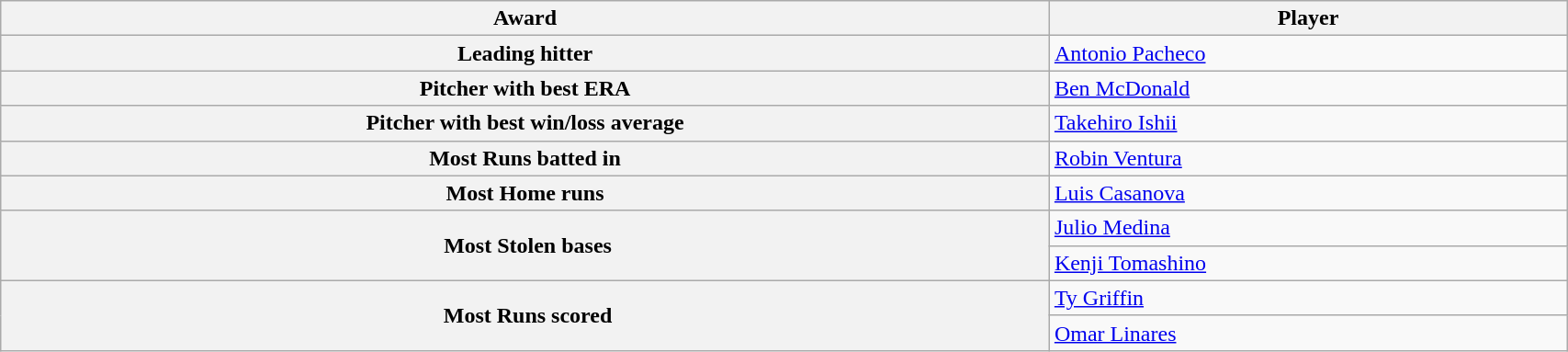<table class="wikitable" style="border-collapse:collapse; width:90%">
<tr>
<th>Award</th>
<th>Player</th>
</tr>
<tr>
<th>Leading hitter</th>
<td> <a href='#'>Antonio Pacheco</a></td>
</tr>
<tr>
<th>Pitcher with best ERA</th>
<td> <a href='#'>Ben McDonald</a></td>
</tr>
<tr>
<th>Pitcher with best win/loss average</th>
<td> <a href='#'>Takehiro Ishii</a></td>
</tr>
<tr>
<th>Most Runs batted in</th>
<td> <a href='#'>Robin Ventura</a></td>
</tr>
<tr>
<th>Most Home runs</th>
<td> <a href='#'>Luis Casanova</a></td>
</tr>
<tr>
<th rowspan=2> Most Stolen bases</th>
<td> <a href='#'>Julio Medina</a></td>
</tr>
<tr>
<td> <a href='#'>Kenji Tomashino</a></td>
</tr>
<tr>
<th rowspan=2> Most Runs scored</th>
<td> <a href='#'>Ty Griffin</a></td>
</tr>
<tr>
<td> <a href='#'>Omar Linares</a></td>
</tr>
</table>
